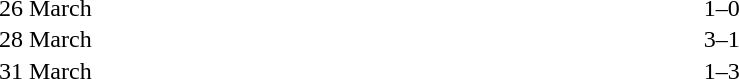<table cellspacing=1 width=85%>
<tr>
<th width=15%></th>
<th width=25%></th>
<th width=10%></th>
<th width=25%></th>
<th width=25%></th>
</tr>
<tr>
<td>26 March</td>
<td align=right></td>
<td align=center>1–0</td>
<td></td>
</tr>
<tr>
<td>28 March</td>
<td align=right></td>
<td align=center>3–1</td>
<td></td>
</tr>
<tr>
<td>31 March</td>
<td align=right></td>
<td align=center>1–3</td>
<td></td>
</tr>
</table>
